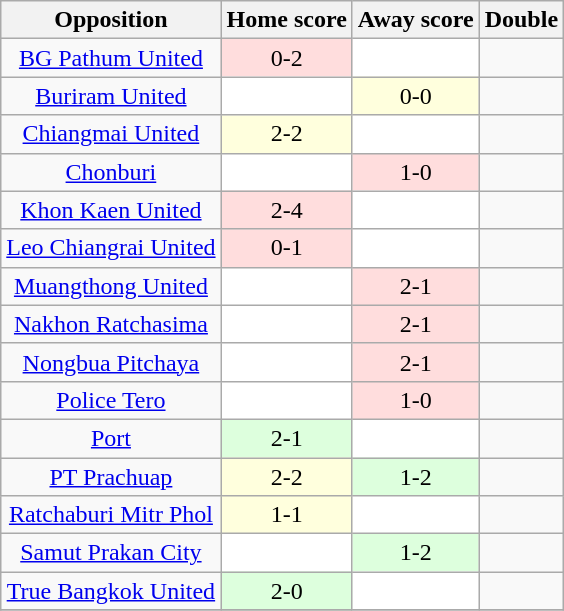<table class="wikitable" style="text-align: center;">
<tr>
<th>Opposition</th>
<th>Home score</th>
<th>Away score</th>
<th>Double</th>
</tr>
<tr>
<td><a href='#'>BG Pathum United</a></td>
<td style="background:#fdd;">0-2</td>
<td style="background:#fff;"></td>
<td></td>
</tr>
<tr>
<td><a href='#'>Buriram United</a></td>
<td style="background:#fff;"></td>
<td style="background:#ffd;">0-0</td>
<td></td>
</tr>
<tr>
<td><a href='#'>Chiangmai United</a></td>
<td style="background:#ffd;">2-2</td>
<td style="background:#fff;"></td>
<td></td>
</tr>
<tr>
<td><a href='#'>Chonburi</a></td>
<td style="background:#fff;"></td>
<td style="background:#fdd;">1-0</td>
<td></td>
</tr>
<tr>
<td><a href='#'>Khon Kaen United</a></td>
<td style="background:#fdd;">2-4</td>
<td style="background:#fff;"></td>
<td></td>
</tr>
<tr>
<td><a href='#'>Leo Chiangrai United</a></td>
<td style="background:#fdd;">0-1</td>
<td style="background:#fff;"></td>
<td></td>
</tr>
<tr>
<td><a href='#'>Muangthong United</a></td>
<td style="background:#fff;"></td>
<td style="background:#fdd;">2-1</td>
<td></td>
</tr>
<tr>
<td><a href='#'>Nakhon Ratchasima</a></td>
<td style="background:#fff;"></td>
<td style="background:#fdd;">2-1</td>
<td></td>
</tr>
<tr>
<td><a href='#'>Nongbua Pitchaya</a></td>
<td style="background:#fff;"></td>
<td style="background:#fdd;">2-1</td>
<td></td>
</tr>
<tr>
<td><a href='#'>Police Tero</a></td>
<td style="background:#fff;"></td>
<td style="background:#fdd;">1-0</td>
<td></td>
</tr>
<tr>
<td><a href='#'>Port</a></td>
<td style="background:#dfd;">2-1</td>
<td style="background:#fff;"></td>
<td></td>
</tr>
<tr>
<td><a href='#'>PT Prachuap</a></td>
<td style="background:#ffd;">2-2</td>
<td style="background:#dfd;">1-2</td>
<td></td>
</tr>
<tr>
<td><a href='#'>Ratchaburi Mitr Phol</a></td>
<td style="background:#ffd;">1-1</td>
<td style="background:#fff;"></td>
<td></td>
</tr>
<tr>
<td><a href='#'>Samut Prakan City</a></td>
<td style="background:#fff;"></td>
<td style="background:#dfd;">1-2</td>
<td></td>
</tr>
<tr>
<td><a href='#'>True Bangkok United</a></td>
<td style="background:#dfd;">2-0</td>
<td style="background:#fff;"></td>
<td></td>
</tr>
<tr>
</tr>
</table>
